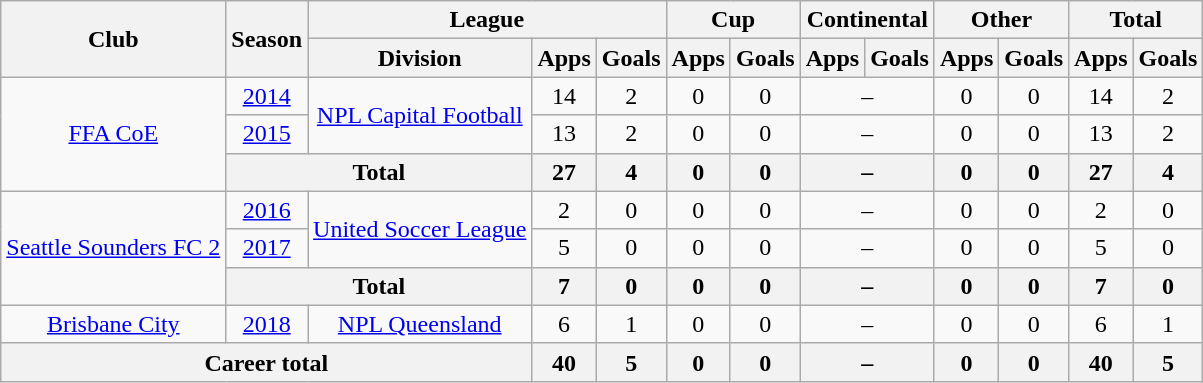<table class="wikitable" style="text-align: center">
<tr>
<th rowspan="2">Club</th>
<th rowspan="2">Season</th>
<th colspan="3">League</th>
<th colspan="2">Cup</th>
<th colspan="2">Continental</th>
<th colspan="2">Other</th>
<th colspan="2">Total</th>
</tr>
<tr>
<th>Division</th>
<th>Apps</th>
<th>Goals</th>
<th>Apps</th>
<th>Goals</th>
<th>Apps</th>
<th>Goals</th>
<th>Apps</th>
<th>Goals</th>
<th>Apps</th>
<th>Goals</th>
</tr>
<tr>
<td rowspan="3"><a href='#'>FFA CoE</a></td>
<td><a href='#'>2014</a></td>
<td rowspan="2"><a href='#'>NPL Capital Football</a></td>
<td>14</td>
<td>2</td>
<td>0</td>
<td>0</td>
<td colspan="2">–</td>
<td>0</td>
<td>0</td>
<td>14</td>
<td>2</td>
</tr>
<tr>
<td><a href='#'>2015</a></td>
<td>13</td>
<td>2</td>
<td>0</td>
<td>0</td>
<td colspan="2">–</td>
<td>0</td>
<td>0</td>
<td>13</td>
<td>2</td>
</tr>
<tr>
<th colspan="2"><strong>Total</strong></th>
<th>27</th>
<th>4</th>
<th>0</th>
<th>0</th>
<th colspan="2">–</th>
<th>0</th>
<th>0</th>
<th>27</th>
<th>4</th>
</tr>
<tr>
<td rowspan="3"><a href='#'>Seattle Sounders FC 2</a></td>
<td><a href='#'>2016</a></td>
<td rowspan="2"><a href='#'>United Soccer League</a></td>
<td>2</td>
<td>0</td>
<td>0</td>
<td>0</td>
<td colspan="2">–</td>
<td>0</td>
<td>0</td>
<td>2</td>
<td>0</td>
</tr>
<tr>
<td><a href='#'>2017</a></td>
<td>5</td>
<td>0</td>
<td>0</td>
<td>0</td>
<td colspan="2">–</td>
<td>0</td>
<td>0</td>
<td>5</td>
<td>0</td>
</tr>
<tr>
<th colspan="2"><strong>Total</strong></th>
<th>7</th>
<th>0</th>
<th>0</th>
<th>0</th>
<th colspan="2">–</th>
<th>0</th>
<th>0</th>
<th>7</th>
<th>0</th>
</tr>
<tr>
<td><a href='#'>Brisbane City</a></td>
<td><a href='#'>2018</a></td>
<td><a href='#'>NPL Queensland</a></td>
<td>6</td>
<td>1</td>
<td>0</td>
<td>0</td>
<td colspan="2">–</td>
<td>0</td>
<td>0</td>
<td>6</td>
<td>1</td>
</tr>
<tr>
<th colspan=3>Career total</th>
<th>40</th>
<th>5</th>
<th>0</th>
<th>0</th>
<th colspan="2">–</th>
<th>0</th>
<th>0</th>
<th>40</th>
<th>5</th>
</tr>
</table>
